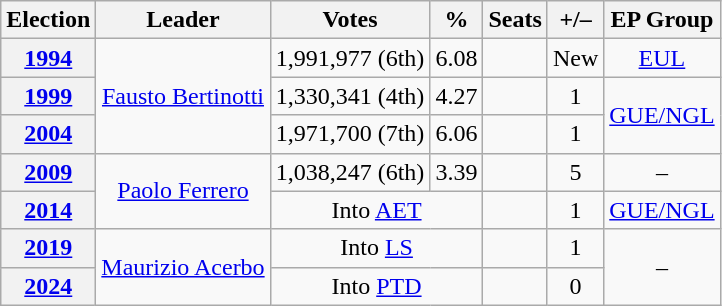<table class="wikitable" style="text-align:center">
<tr>
<th>Election</th>
<th>Leader</th>
<th>Votes</th>
<th>%</th>
<th>Seats</th>
<th>+/–</th>
<th>EP Group</th>
</tr>
<tr>
<th><a href='#'>1994</a></th>
<td rowspan="3"><a href='#'>Fausto Bertinotti</a></td>
<td>1,991,977 (6th)</td>
<td>6.08</td>
<td></td>
<td>New</td>
<td><a href='#'>EUL</a></td>
</tr>
<tr>
<th><a href='#'>1999</a></th>
<td>1,330,341 (4th)</td>
<td>4.27</td>
<td></td>
<td> 1</td>
<td rowspan="2"><a href='#'>GUE/NGL</a></td>
</tr>
<tr>
<th><a href='#'>2004</a></th>
<td>1,971,700 (7th)</td>
<td>6.06</td>
<td></td>
<td> 1</td>
</tr>
<tr>
<th><a href='#'>2009</a></th>
<td rowspan="2"><a href='#'>Paolo Ferrero</a></td>
<td>1,038,247 (6th)</td>
<td>3.39</td>
<td></td>
<td> 5</td>
<td>–</td>
</tr>
<tr>
<th><a href='#'>2014</a></th>
<td colspan="2">Into <a href='#'>AET</a></td>
<td></td>
<td> 1</td>
<td><a href='#'>GUE/NGL</a></td>
</tr>
<tr>
<th><a href='#'>2019</a></th>
<td rowspan="2"><a href='#'>Maurizio Acerbo</a></td>
<td colspan="2">Into <a href='#'>LS</a></td>
<td></td>
<td> 1</td>
<td rowspan="2">–</td>
</tr>
<tr>
<th><a href='#'>2024</a></th>
<td colspan="2">Into <a href='#'>PTD</a></td>
<td></td>
<td> 0</td>
</tr>
</table>
